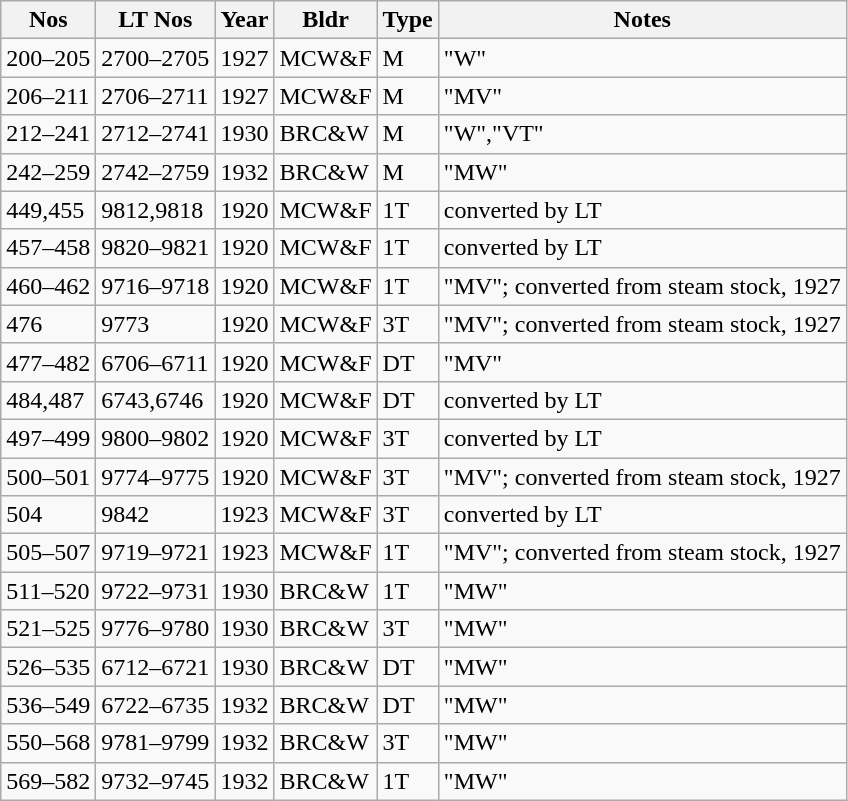<table class="wikitable sortable">
<tr>
<th>Nos</th>
<th>LT Nos</th>
<th>Year</th>
<th>Bldr</th>
<th>Type</th>
<th>Notes</th>
</tr>
<tr>
<td>200–205</td>
<td>2700–2705</td>
<td>1927</td>
<td>MCW&F</td>
<td>M</td>
<td>"W"</td>
</tr>
<tr>
<td>206–211</td>
<td>2706–2711</td>
<td>1927</td>
<td>MCW&F</td>
<td>M</td>
<td>"MV"</td>
</tr>
<tr>
<td>212–241</td>
<td>2712–2741</td>
<td>1930</td>
<td>BRC&W</td>
<td>M</td>
<td>"W","VT"</td>
</tr>
<tr>
<td>242–259</td>
<td>2742–2759</td>
<td>1932</td>
<td>BRC&W</td>
<td>M</td>
<td>"MW"</td>
</tr>
<tr>
<td>449,455</td>
<td>9812,9818</td>
<td>1920</td>
<td>MCW&F</td>
<td>1T</td>
<td>converted by LT</td>
</tr>
<tr>
<td>457–458</td>
<td>9820–9821</td>
<td>1920</td>
<td>MCW&F</td>
<td>1T</td>
<td>converted by LT</td>
</tr>
<tr>
<td>460–462</td>
<td>9716–9718</td>
<td>1920</td>
<td>MCW&F</td>
<td>1T</td>
<td>"MV"; converted from steam stock, 1927</td>
</tr>
<tr>
<td>476</td>
<td>9773</td>
<td>1920</td>
<td>MCW&F</td>
<td>3T</td>
<td>"MV"; converted from steam stock, 1927</td>
</tr>
<tr>
<td>477–482</td>
<td>6706–6711</td>
<td>1920</td>
<td>MCW&F</td>
<td>DT</td>
<td>"MV"</td>
</tr>
<tr>
<td>484,487</td>
<td>6743,6746</td>
<td>1920</td>
<td>MCW&F</td>
<td>DT</td>
<td>converted by LT</td>
</tr>
<tr>
<td>497–499</td>
<td>9800–9802</td>
<td>1920</td>
<td>MCW&F</td>
<td>3T</td>
<td>converted by LT</td>
</tr>
<tr>
<td>500–501</td>
<td>9774–9775</td>
<td>1920</td>
<td>MCW&F</td>
<td>3T</td>
<td>"MV"; converted from steam stock, 1927</td>
</tr>
<tr>
<td>504</td>
<td>9842</td>
<td>1923</td>
<td>MCW&F</td>
<td>3T</td>
<td>converted by LT</td>
</tr>
<tr>
<td>505–507</td>
<td>9719–9721</td>
<td>1923</td>
<td>MCW&F</td>
<td>1T</td>
<td>"MV"; converted from steam stock, 1927</td>
</tr>
<tr>
<td>511–520</td>
<td>9722–9731</td>
<td>1930</td>
<td>BRC&W</td>
<td>1T</td>
<td>"MW"</td>
</tr>
<tr>
<td>521–525</td>
<td>9776–9780</td>
<td>1930</td>
<td>BRC&W</td>
<td>3T</td>
<td>"MW"</td>
</tr>
<tr>
<td>526–535</td>
<td>6712–6721</td>
<td>1930</td>
<td>BRC&W</td>
<td>DT</td>
<td>"MW"</td>
</tr>
<tr>
<td>536–549</td>
<td>6722–6735</td>
<td>1932</td>
<td>BRC&W</td>
<td>DT</td>
<td>"MW"</td>
</tr>
<tr>
<td>550–568</td>
<td>9781–9799</td>
<td>1932</td>
<td>BRC&W</td>
<td>3T</td>
<td>"MW"</td>
</tr>
<tr>
<td>569–582</td>
<td>9732–9745</td>
<td>1932</td>
<td>BRC&W</td>
<td>1T</td>
<td>"MW"</td>
</tr>
</table>
